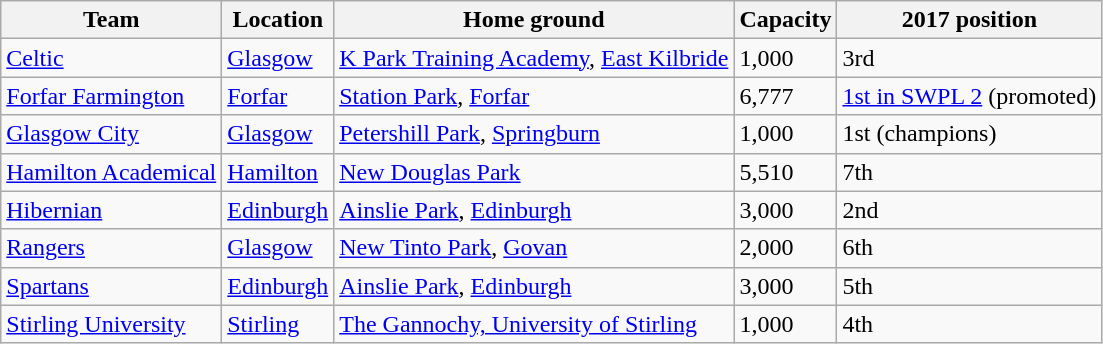<table class="wikitable sortable">
<tr>
<th>Team</th>
<th>Location</th>
<th>Home ground</th>
<th>Capacity</th>
<th data-sort-type="number">2017 position</th>
</tr>
<tr>
<td><a href='#'>Celtic</a></td>
<td><a href='#'>Glasgow</a></td>
<td><a href='#'>K Park Training Academy</a>, <a href='#'>East Kilbride</a></td>
<td>1,000</td>
<td>3rd</td>
</tr>
<tr>
<td><a href='#'>Forfar Farmington</a></td>
<td><a href='#'>Forfar</a></td>
<td><a href='#'>Station Park</a>, <a href='#'>Forfar</a></td>
<td>6,777</td>
<td><a href='#'>1st in SWPL 2</a> (promoted)</td>
</tr>
<tr>
<td><a href='#'>Glasgow City</a></td>
<td><a href='#'>Glasgow</a></td>
<td><a href='#'>Petershill Park</a>, <a href='#'>Springburn</a></td>
<td>1,000</td>
<td>1st (champions)</td>
</tr>
<tr>
<td><a href='#'>Hamilton Academical</a></td>
<td><a href='#'>Hamilton</a></td>
<td><a href='#'>New Douglas Park</a></td>
<td>5,510</td>
<td>7th</td>
</tr>
<tr>
<td><a href='#'>Hibernian</a></td>
<td><a href='#'>Edinburgh</a></td>
<td><a href='#'>Ainslie Park</a>, <a href='#'>Edinburgh</a></td>
<td>3,000</td>
<td>2nd</td>
</tr>
<tr>
<td><a href='#'>Rangers</a></td>
<td><a href='#'>Glasgow</a></td>
<td><a href='#'>New Tinto Park</a>, <a href='#'>Govan</a></td>
<td>2,000</td>
<td>6th</td>
</tr>
<tr>
<td><a href='#'>Spartans</a></td>
<td><a href='#'>Edinburgh</a></td>
<td><a href='#'>Ainslie Park</a>, <a href='#'>Edinburgh</a></td>
<td>3,000</td>
<td>5th</td>
</tr>
<tr>
<td><a href='#'>Stirling University</a></td>
<td><a href='#'>Stirling</a></td>
<td><a href='#'>The Gannochy, University of Stirling</a></td>
<td>1,000</td>
<td>4th</td>
</tr>
</table>
